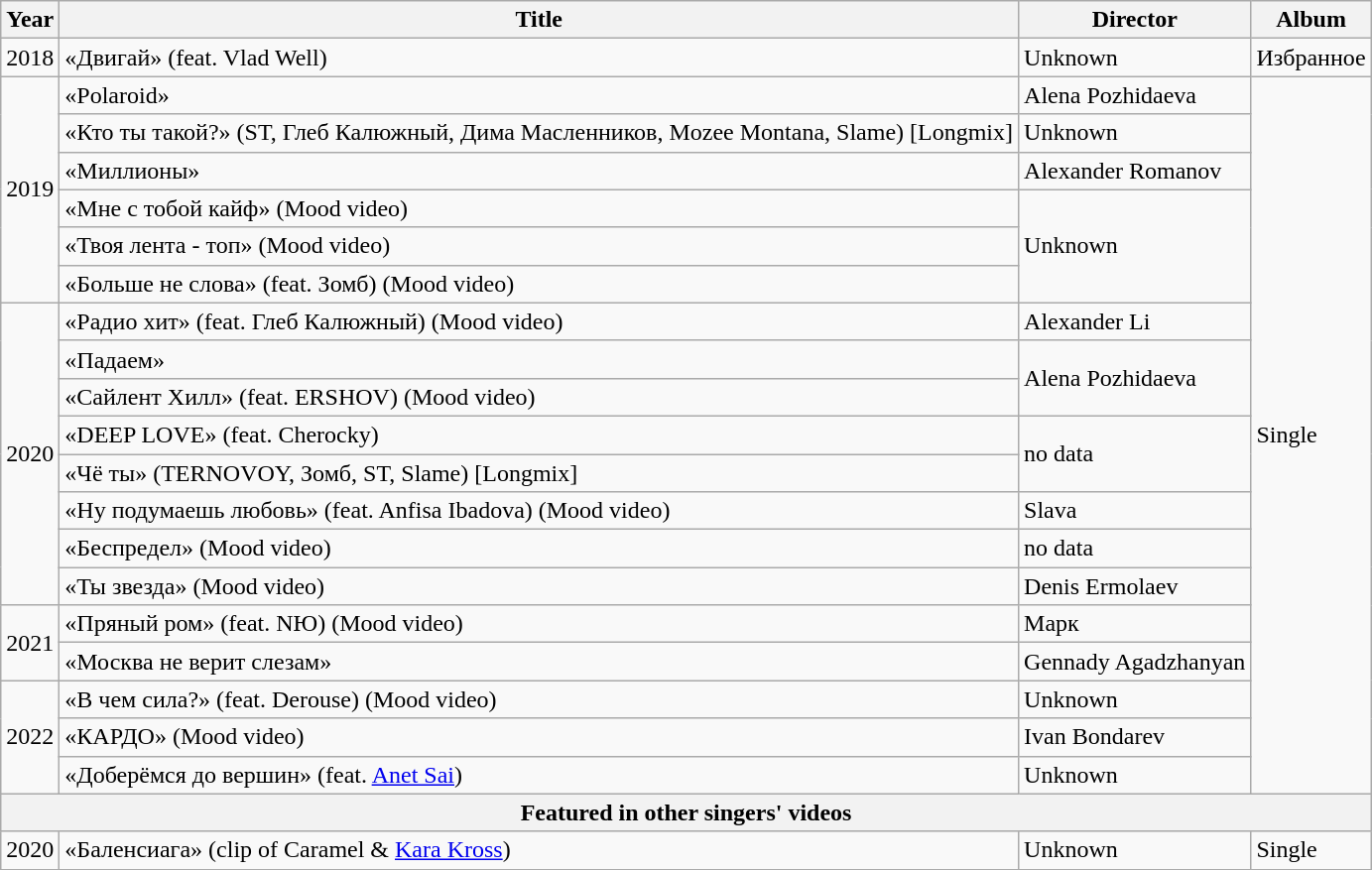<table class="wikitable">
<tr>
<th>Year</th>
<th>Title</th>
<th>Director</th>
<th>Album</th>
</tr>
<tr>
<td>2018</td>
<td>«Двигай» (feat. Vlad Well)</td>
<td>Unknown</td>
<td>Избранное</td>
</tr>
<tr>
<td rowspan="6">2019</td>
<td>«Polaroid»</td>
<td>Alena Pozhidaeva</td>
<td rowspan="19">Single</td>
</tr>
<tr>
<td>«Кто ты  такой?» (ST, Глеб Калюжный, Дима Масленников, Mozee Montana, Slame) [Longmix]</td>
<td>Unknown</td>
</tr>
<tr>
<td>«Миллионы»</td>
<td>Alexander Romanov</td>
</tr>
<tr>
<td>«Мне с тобой кайф» (Mood video)</td>
<td rowspan="3">Unknown</td>
</tr>
<tr>
<td>«Твоя лента - топ» (Mood video)</td>
</tr>
<tr>
<td>«Больше не слова» (feat. Зомб) (Mood video)</td>
</tr>
<tr>
<td rowspan="8">2020</td>
<td>«Радио хит» (feat. Глеб Калюжный) (Mood video)</td>
<td>Alexander Li</td>
</tr>
<tr>
<td>«Падаем»</td>
<td rowspan="2">Alena Pozhidaeva</td>
</tr>
<tr>
<td>«Сайлент Хилл» (feat. ERSHOV) (Mood video)</td>
</tr>
<tr>
<td>«DEEP LOVE» (feat. Cherocky)</td>
<td rowspan="2">no data</td>
</tr>
<tr>
<td>«Чё ты» (TERNOVOY, Зомб, ST, Slame) [Longmix]</td>
</tr>
<tr>
<td>«Ну подумаешь любовь» (feat. Anfisa Ibadova) (Mood video)</td>
<td>Slava</td>
</tr>
<tr>
<td>«Беспредел» (Mood video)</td>
<td>no data</td>
</tr>
<tr>
<td>«Ты звезда» (Mood video)</td>
<td>Denis Ermolaev</td>
</tr>
<tr>
<td rowspan="2">2021</td>
<td>«Пряный ром» (feat. NЮ) (Mood video)</td>
<td>Марк</td>
</tr>
<tr>
<td>«Москва не верит слезам»</td>
<td>Gennady Agadzhanyan</td>
</tr>
<tr>
<td rowspan="3">2022</td>
<td>«В чем сила?» (feat. Derouse) (Mood video)</td>
<td>Unknown</td>
</tr>
<tr>
<td>«КАРДО» (Mood video)</td>
<td>Ivan Bondarev</td>
</tr>
<tr>
<td>«Доберёмся до вершин» (feat. <a href='#'>Anet Sai</a>)</td>
<td>Unknown</td>
</tr>
<tr>
<th colspan="4">Featured in other singers' videos</th>
</tr>
<tr>
<td>2020</td>
<td>«Баленсиага» (clip of Caramel & <a href='#'>Kara Kross</a>)</td>
<td>Unknown</td>
<td>Single</td>
</tr>
<tr>
</tr>
</table>
